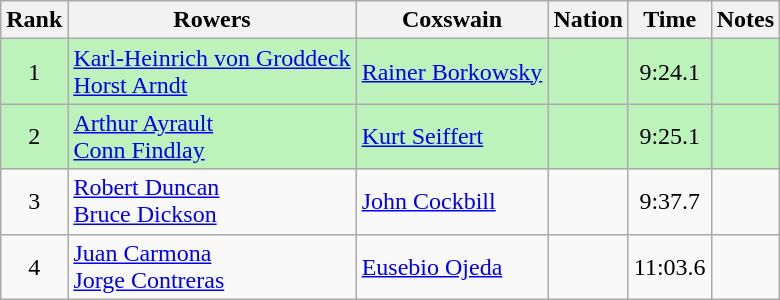<table class="wikitable sortable" style="text-align:center">
<tr>
<th>Rank</th>
<th>Rowers</th>
<th>Coxswain</th>
<th>Nation</th>
<th>Time</th>
<th>Notes</th>
</tr>
<tr bgcolor=bbf3bb>
<td>1</td>
<td align=left><a href='#'>Karl-Heinrich von Groddeck</a><br><a href='#'>Horst Arndt</a></td>
<td align=left><a href='#'>Rainer Borkowsky</a></td>
<td align=left></td>
<td>9:24.1</td>
<td></td>
</tr>
<tr bgcolor=bbf3bb>
<td>2</td>
<td align=left><a href='#'>Arthur Ayrault</a><br><a href='#'>Conn Findlay</a></td>
<td align=left><a href='#'>Kurt Seiffert</a></td>
<td align=left></td>
<td>9:25.1</td>
<td></td>
</tr>
<tr>
<td>3</td>
<td align=left><a href='#'>Robert Duncan</a><br><a href='#'>Bruce Dickson</a></td>
<td align=left><a href='#'>John Cockbill</a></td>
<td align=left></td>
<td>9:37.7</td>
<td></td>
</tr>
<tr>
<td>4</td>
<td align=left><a href='#'>Juan Carmona</a><br><a href='#'>Jorge Contreras</a></td>
<td align=left><a href='#'>Eusebio Ojeda</a></td>
<td align=left></td>
<td>11:03.6</td>
<td></td>
</tr>
</table>
